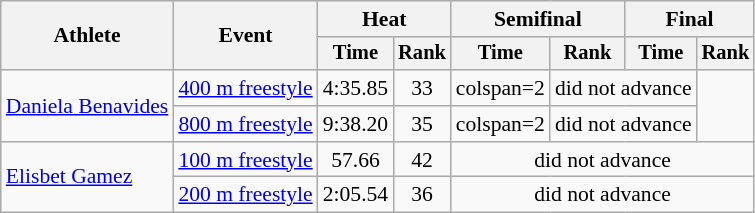<table class=wikitable style="font-size:90%">
<tr>
<th rowspan=2>Athlete</th>
<th rowspan=2>Event</th>
<th colspan="2">Heat</th>
<th colspan="2">Semifinal</th>
<th colspan="2">Final</th>
</tr>
<tr style="font-size:95%">
<th>Time</th>
<th>Rank</th>
<th>Time</th>
<th>Rank</th>
<th>Time</th>
<th>Rank</th>
</tr>
<tr align=center>
<td align=left rowspan=2><a href='#'>Daniela Benavides</a></td>
<td align=left><a href='#'>400 m freestyle</a></td>
<td>4:35.85</td>
<td>33</td>
<td>colspan=2 </td>
<td colspan=2>did not advance</td>
</tr>
<tr align=center>
<td align=left><a href='#'>800 m freestyle</a></td>
<td>9:38.20</td>
<td>35</td>
<td>colspan=2 </td>
<td colspan=2>did not advance</td>
</tr>
<tr align=center>
<td align=left rowspan=2><a href='#'>Elisbet Gamez</a></td>
<td align=left><a href='#'>100 m freestyle</a></td>
<td>57.66</td>
<td>42</td>
<td colspan=4>did not advance</td>
</tr>
<tr align=center>
<td align=left><a href='#'>200 m freestyle</a></td>
<td>2:05.54</td>
<td>36</td>
<td colspan=4>did not advance</td>
</tr>
</table>
